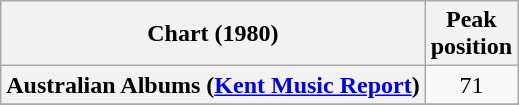<table class="wikitable sortable plainrowheaders" style="text-align:center">
<tr>
<th scope="col">Chart (1980)</th>
<th scope="col">Peak<br>position</th>
</tr>
<tr>
<th scope="row">Australian Albums (<a href='#'>Kent Music Report</a>)</th>
<td>71</td>
</tr>
<tr>
</tr>
<tr>
</tr>
<tr>
</tr>
<tr>
</tr>
</table>
